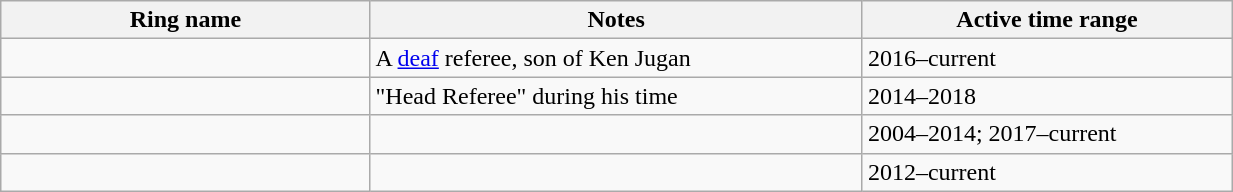<table class="wikitable sortable" style="width:65%;">
<tr>
<th width=15%>Ring name</th>
<th width=20%>Notes</th>
<th width=15%>Active time range</th>
</tr>
<tr>
<td></td>
<td>A <a href='#'>deaf</a> referee, son of Ken Jugan</td>
<td>2016–current</td>
</tr>
<tr>
<td></td>
<td>"Head Referee" during his time</td>
<td>2014–2018</td>
</tr>
<tr>
<td></td>
<td></td>
<td>2004–2014; 2017–current</td>
</tr>
<tr>
<td></td>
<td></td>
<td>2012–current</td>
</tr>
</table>
